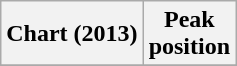<table class="wikitable plainrowheaders">
<tr>
<th scope="col">Chart (2013)</th>
<th scope="col">Peak<br>position</th>
</tr>
<tr>
</tr>
</table>
